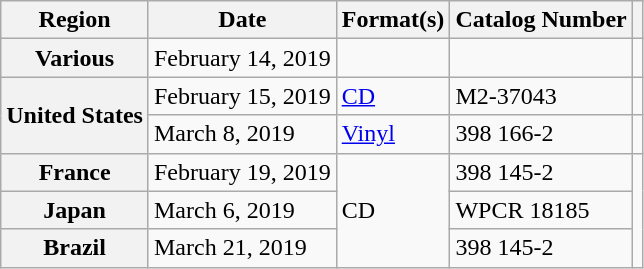<table class="wikitable plainrowheaders">
<tr>
<th scope="col">Region</th>
<th scope="col">Date</th>
<th scope="col">Format(s)</th>
<th scope="col">Catalog Number</th>
<th scope="col"></th>
</tr>
<tr>
<th scope="row">Various</th>
<td>February 14, 2019</td>
<td></td>
<td></td>
<td style="text-align:center;"></td>
</tr>
<tr>
<th scope="row" rowspan="2">United States</th>
<td>February 15, 2019</td>
<td><a href='#'>CD</a></td>
<td>M2-37043</td>
<td style="text-align:center;"><br></td>
</tr>
<tr>
<td>March 8, 2019</td>
<td><a href='#'>Vinyl</a></td>
<td>398 166-2</td>
<td style="text-align:center;"><br></td>
</tr>
<tr>
<th scope="row">France</th>
<td>February 19, 2019</td>
<td rowspan="3">CD</td>
<td>398 145-2</td>
<td rowspan="3" style="text-align:center;"></td>
</tr>
<tr>
<th scope="row">Japan</th>
<td>March 6, 2019</td>
<td>WPCR 18185</td>
</tr>
<tr>
<th scope="row">Brazil</th>
<td>March 21, 2019</td>
<td>398 145-2</td>
</tr>
</table>
